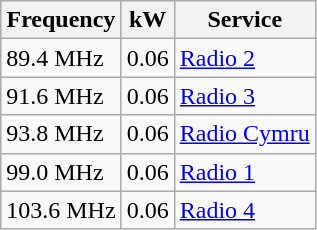<table class="wikitable sortable">
<tr>
<th>Frequency</th>
<th>kW</th>
<th>Service</th>
</tr>
<tr>
<td>89.4 MHz</td>
<td>0.06</td>
<td><a href='#'>Radio 2</a></td>
</tr>
<tr>
<td>91.6 MHz</td>
<td>0.06</td>
<td><a href='#'>Radio 3</a></td>
</tr>
<tr>
<td>93.8 MHz</td>
<td>0.06</td>
<td><a href='#'>Radio Cymru</a></td>
</tr>
<tr>
<td>99.0 MHz</td>
<td>0.06</td>
<td><a href='#'>Radio 1</a></td>
</tr>
<tr>
<td>103.6 MHz</td>
<td>0.06</td>
<td><a href='#'>Radio 4</a></td>
</tr>
</table>
